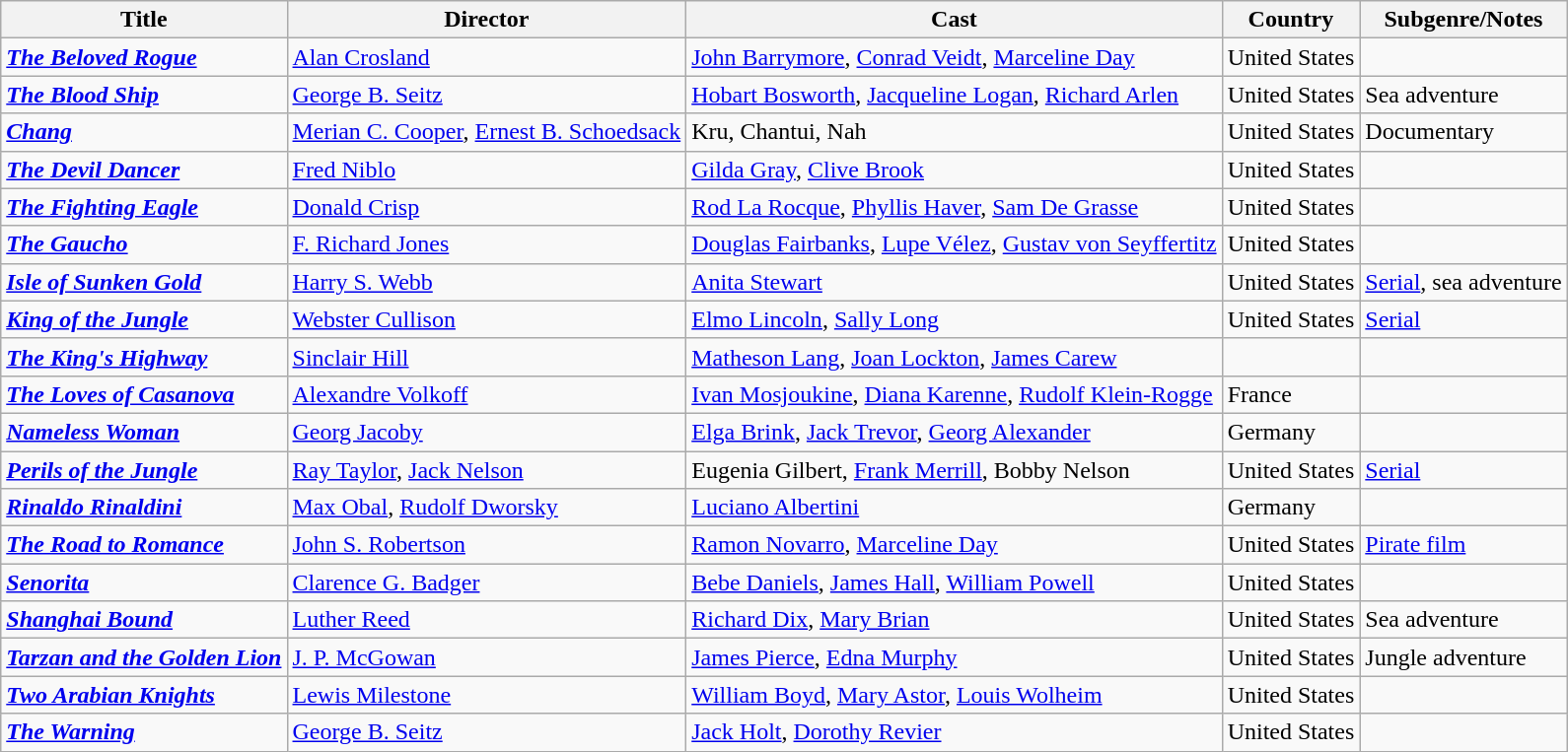<table class="wikitable">
<tr>
<th>Title</th>
<th>Director</th>
<th>Cast</th>
<th>Country</th>
<th>Subgenre/Notes</th>
</tr>
<tr>
<td><strong><em><a href='#'>The Beloved Rogue</a></em></strong></td>
<td><a href='#'>Alan Crosland</a></td>
<td><a href='#'>John Barrymore</a>, <a href='#'>Conrad Veidt</a>, <a href='#'>Marceline Day</a></td>
<td>United States</td>
<td></td>
</tr>
<tr>
<td><strong><em><a href='#'>The Blood Ship</a></em></strong></td>
<td><a href='#'>George B. Seitz</a></td>
<td><a href='#'>Hobart Bosworth</a>, <a href='#'>Jacqueline Logan</a>, <a href='#'>Richard Arlen</a></td>
<td>United States</td>
<td>Sea adventure</td>
</tr>
<tr>
<td><strong><em><a href='#'>Chang</a></em></strong></td>
<td><a href='#'>Merian C. Cooper</a>, <a href='#'>Ernest B. Schoedsack</a></td>
<td>Kru, Chantui, Nah</td>
<td>United States</td>
<td>Documentary</td>
</tr>
<tr>
<td><strong><em><a href='#'>The Devil Dancer</a></em></strong></td>
<td><a href='#'>Fred Niblo</a></td>
<td><a href='#'>Gilda Gray</a>, <a href='#'>Clive Brook</a></td>
<td>United States</td>
<td></td>
</tr>
<tr>
<td><strong><em><a href='#'>The Fighting Eagle</a></em></strong></td>
<td><a href='#'>Donald Crisp</a></td>
<td><a href='#'>Rod La Rocque</a>, <a href='#'>Phyllis Haver</a>, <a href='#'>Sam De Grasse</a></td>
<td>United States</td>
<td></td>
</tr>
<tr>
<td><strong><em><a href='#'>The Gaucho</a></em></strong></td>
<td><a href='#'>F. Richard Jones</a></td>
<td><a href='#'>Douglas Fairbanks</a>, <a href='#'>Lupe Vélez</a>, <a href='#'>Gustav von Seyffertitz</a></td>
<td>United States</td>
<td></td>
</tr>
<tr>
<td><strong><em><a href='#'>Isle of Sunken Gold</a></em></strong></td>
<td><a href='#'>Harry S. Webb</a></td>
<td><a href='#'>Anita Stewart</a></td>
<td>United States</td>
<td><a href='#'>Serial</a>, sea adventure</td>
</tr>
<tr>
<td><strong><em><a href='#'>King of the Jungle</a></em></strong></td>
<td><a href='#'>Webster Cullison</a></td>
<td><a href='#'>Elmo Lincoln</a>, <a href='#'>Sally Long</a></td>
<td>United States</td>
<td><a href='#'>Serial</a></td>
</tr>
<tr>
<td><strong><em><a href='#'>The King's Highway</a></em></strong></td>
<td><a href='#'>Sinclair Hill</a></td>
<td><a href='#'>Matheson Lang</a>, <a href='#'>Joan Lockton</a>, <a href='#'>James Carew</a></td>
<td></td>
<td></td>
</tr>
<tr>
<td><strong><em><a href='#'>The Loves of Casanova</a></em></strong></td>
<td><a href='#'>Alexandre Volkoff</a></td>
<td><a href='#'>Ivan Mosjoukine</a>, <a href='#'>Diana Karenne</a>, <a href='#'>Rudolf Klein-Rogge</a></td>
<td>France</td>
<td></td>
</tr>
<tr>
<td><strong><em><a href='#'>Nameless Woman</a></em></strong></td>
<td><a href='#'>Georg Jacoby</a></td>
<td><a href='#'>Elga Brink</a>, <a href='#'>Jack Trevor</a>, <a href='#'>Georg Alexander</a></td>
<td>Germany</td>
<td></td>
</tr>
<tr>
<td><strong><em><a href='#'>Perils of the Jungle</a></em></strong></td>
<td><a href='#'>Ray Taylor</a>, <a href='#'>Jack Nelson</a></td>
<td>Eugenia Gilbert, <a href='#'>Frank Merrill</a>, Bobby Nelson</td>
<td>United States</td>
<td><a href='#'>Serial</a></td>
</tr>
<tr>
<td><strong><em><a href='#'>Rinaldo Rinaldini</a></em></strong></td>
<td><a href='#'>Max Obal</a>, <a href='#'>Rudolf Dworsky</a></td>
<td><a href='#'>Luciano Albertini</a></td>
<td>Germany</td>
<td></td>
</tr>
<tr>
<td><strong><em><a href='#'>The Road to Romance</a></em></strong></td>
<td><a href='#'>John S. Robertson</a></td>
<td><a href='#'>Ramon Novarro</a>, <a href='#'>Marceline Day</a></td>
<td>United States</td>
<td><a href='#'>Pirate film</a></td>
</tr>
<tr>
<td><strong><em><a href='#'>Senorita</a></em></strong></td>
<td><a href='#'>Clarence G. Badger</a></td>
<td><a href='#'>Bebe Daniels</a>, <a href='#'>James Hall</a>, <a href='#'>William Powell</a></td>
<td>United States</td>
<td></td>
</tr>
<tr>
<td><strong><em><a href='#'>Shanghai Bound</a></em></strong></td>
<td><a href='#'>Luther Reed</a></td>
<td><a href='#'>Richard Dix</a>, <a href='#'>Mary Brian</a></td>
<td>United States</td>
<td>Sea adventure</td>
</tr>
<tr>
<td><strong><em><a href='#'>Tarzan and the Golden Lion</a></em></strong></td>
<td><a href='#'>J. P. McGowan</a></td>
<td><a href='#'>James Pierce</a>, <a href='#'>Edna Murphy</a></td>
<td>United States</td>
<td>Jungle adventure</td>
</tr>
<tr>
<td><strong><em><a href='#'>Two Arabian Knights</a></em></strong></td>
<td><a href='#'>Lewis Milestone</a></td>
<td><a href='#'>William Boyd</a>, <a href='#'>Mary Astor</a>, <a href='#'>Louis Wolheim</a></td>
<td>United States</td>
<td></td>
</tr>
<tr>
<td><strong><em><a href='#'>The Warning</a></em></strong></td>
<td><a href='#'>George B. Seitz</a></td>
<td><a href='#'>Jack Holt</a>, <a href='#'>Dorothy Revier</a></td>
<td>United States</td>
<td></td>
</tr>
</table>
